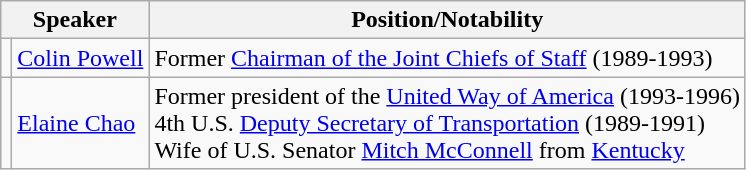<table class="wikitable">
<tr>
<th colspan="2">Speaker</th>
<th>Position/Notability</th>
</tr>
<tr>
<td></td>
<td><a href='#'>Colin Powell</a></td>
<td>Former <a href='#'>Chairman of the Joint Chiefs of Staff</a> (1989-1993)</td>
</tr>
<tr>
<td></td>
<td><a href='#'>Elaine Chao</a></td>
<td>Former president of the <a href='#'>United Way of America</a> (1993-1996)<br>4th U.S. <a href='#'>Deputy Secretary of Transportation</a> (1989-1991)<br>Wife of U.S. Senator <a href='#'>Mitch McConnell</a> from <a href='#'>Kentucky</a></td>
</tr>
</table>
